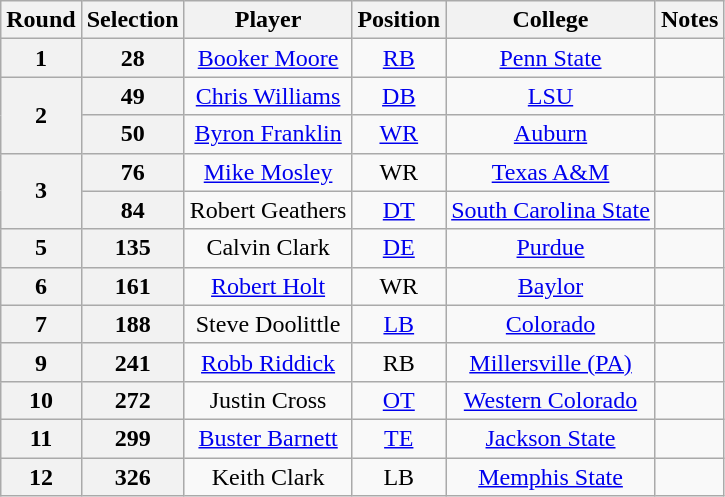<table class="wikitable" style="text-align:center">
<tr>
<th>Round</th>
<th>Selection</th>
<th>Player</th>
<th>Position</th>
<th>College</th>
<th>Notes</th>
</tr>
<tr>
<th>1</th>
<th>28</th>
<td><a href='#'>Booker Moore</a></td>
<td><a href='#'>RB</a></td>
<td><a href='#'>Penn State</a></td>
<td></td>
</tr>
<tr>
<th rowspan=2>2</th>
<th>49</th>
<td><a href='#'>Chris Williams</a></td>
<td><a href='#'>DB</a></td>
<td><a href='#'>LSU</a></td>
<td></td>
</tr>
<tr>
<th>50</th>
<td><a href='#'>Byron Franklin</a></td>
<td><a href='#'>WR</a></td>
<td><a href='#'>Auburn</a></td>
<td></td>
</tr>
<tr>
<th rowspan=2>3</th>
<th>76</th>
<td><a href='#'>Mike Mosley</a></td>
<td>WR</td>
<td><a href='#'>Texas A&M</a></td>
<td></td>
</tr>
<tr>
<th>84</th>
<td>Robert Geathers</td>
<td><a href='#'>DT</a></td>
<td><a href='#'>South Carolina State</a></td>
<td></td>
</tr>
<tr>
<th>5</th>
<th>135</th>
<td>Calvin Clark</td>
<td><a href='#'>DE</a></td>
<td><a href='#'>Purdue</a></td>
<td></td>
</tr>
<tr>
<th>6</th>
<th>161</th>
<td><a href='#'>Robert Holt</a></td>
<td>WR</td>
<td><a href='#'>Baylor</a></td>
<td></td>
</tr>
<tr>
<th>7</th>
<th>188</th>
<td>Steve Doolittle</td>
<td><a href='#'>LB</a></td>
<td><a href='#'>Colorado</a></td>
<td></td>
</tr>
<tr>
<th>9</th>
<th>241</th>
<td><a href='#'>Robb Riddick</a></td>
<td>RB</td>
<td><a href='#'>Millersville (PA)</a></td>
<td></td>
</tr>
<tr>
<th>10</th>
<th>272</th>
<td>Justin Cross</td>
<td><a href='#'>OT</a></td>
<td><a href='#'>Western Colorado</a></td>
<td></td>
</tr>
<tr>
<th>11</th>
<th>299</th>
<td><a href='#'>Buster Barnett</a></td>
<td><a href='#'>TE</a></td>
<td><a href='#'>Jackson State</a></td>
<td></td>
</tr>
<tr>
<th>12</th>
<th>326</th>
<td>Keith Clark</td>
<td>LB</td>
<td><a href='#'>Memphis State</a></td>
<td></td>
</tr>
</table>
